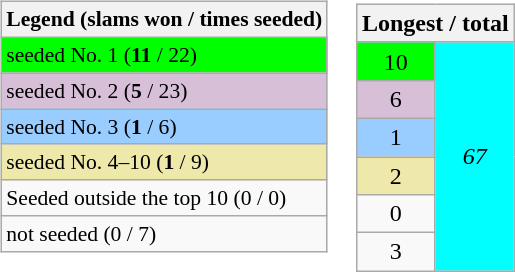<table>
<tr valign=top>
<td><br><table class=wikitable style=font-size:90%>
<tr>
<th>Legend (slams won / times seeded)</th>
</tr>
<tr bgcolor=lime>
<td>seeded No. 1 (<strong>11</strong> / 22)</td>
</tr>
<tr bgcolor=thistle>
<td>seeded No. 2 (<strong>5</strong> / 23)</td>
</tr>
<tr bgcolor=99ccff>
<td>seeded No. 3 (<strong>1</strong> / 6)</td>
</tr>
<tr bgcolor=eee8aa>
<td>seeded No. 4–10 (<strong>1</strong> / 9)</td>
</tr>
<tr>
<td>Seeded outside the top 10 (0 / 0)</td>
</tr>
<tr>
<td>not seeded (0 / 7)</td>
</tr>
</table>
</td>
<td><br><table class=wikitable style=text-align:center style=font-size:90%>
<tr>
<th colspan=7>Longest / total</th>
</tr>
<tr style="background:Aqua;">
<td bgcolor=lime>10</td>
<td rowspan=7><em>67</em></td>
</tr>
<tr>
<td bgcolor=thistle>6</td>
</tr>
<tr>
<td bgcolor=99ccff>1</td>
</tr>
<tr>
<td bgcolor=eee8aa>2</td>
</tr>
<tr>
<td>0</td>
</tr>
<tr>
<td>3</td>
</tr>
</table>
</td>
</tr>
</table>
